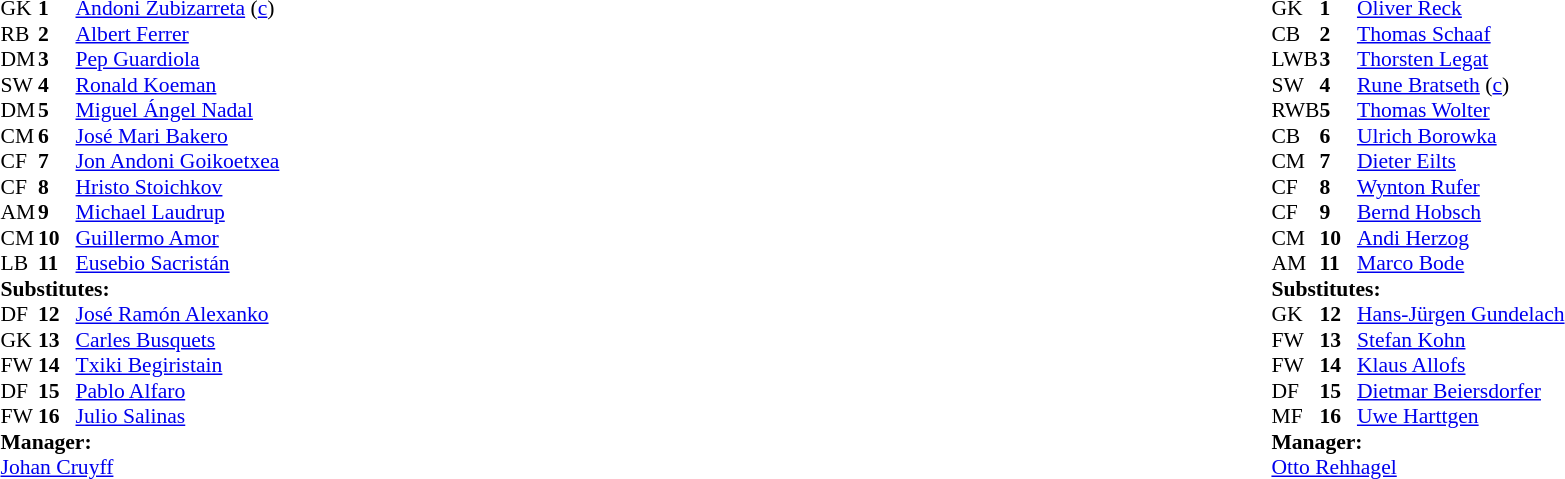<table width="100%">
<tr>
<td valign="top" width="40%"><br><table style="font-size:90%" cellspacing="0" cellpadding="0">
<tr>
<th width=25></th>
<th width=25></th>
</tr>
<tr>
<td>GK</td>
<td><strong>1</strong></td>
<td> <a href='#'>Andoni Zubizarreta</a> (<a href='#'>c</a>)</td>
</tr>
<tr>
<td>RB</td>
<td><strong>2</strong></td>
<td> <a href='#'>Albert Ferrer</a></td>
</tr>
<tr>
<td>DM</td>
<td><strong>3</strong></td>
<td> <a href='#'>Pep Guardiola</a></td>
<td></td>
<td></td>
</tr>
<tr>
<td>SW</td>
<td><strong>4</strong></td>
<td> <a href='#'>Ronald Koeman</a></td>
</tr>
<tr>
<td>DM</td>
<td><strong>5</strong></td>
<td> <a href='#'>Miguel Ángel Nadal</a></td>
</tr>
<tr>
<td>CM</td>
<td><strong>6</strong></td>
<td> <a href='#'>José Mari Bakero</a></td>
<td></td>
<td></td>
</tr>
<tr>
<td>CF</td>
<td><strong>7</strong></td>
<td> <a href='#'>Jon Andoni Goikoetxea</a></td>
</tr>
<tr>
<td>CF</td>
<td><strong>8</strong></td>
<td> <a href='#'>Hristo Stoichkov</a></td>
<td></td>
</tr>
<tr>
<td>AM</td>
<td><strong>9</strong></td>
<td> <a href='#'>Michael Laudrup</a></td>
</tr>
<tr>
<td>CM</td>
<td><strong>10</strong></td>
<td> <a href='#'>Guillermo Amor</a></td>
</tr>
<tr>
<td>LB</td>
<td><strong>11</strong></td>
<td> <a href='#'>Eusebio Sacristán</a></td>
</tr>
<tr>
<td colspan=3><strong>Substitutes:</strong></td>
</tr>
<tr>
<td>DF</td>
<td><strong>12</strong></td>
<td> <a href='#'>José Ramón Alexanko</a></td>
</tr>
<tr>
<td>GK</td>
<td><strong>13</strong></td>
<td> <a href='#'>Carles Busquets</a></td>
</tr>
<tr>
<td>FW</td>
<td><strong>14</strong></td>
<td> <a href='#'>Txiki Begiristain</a></td>
<td></td>
<td></td>
</tr>
<tr>
<td>DF</td>
<td><strong>15</strong></td>
<td> <a href='#'>Pablo Alfaro</a></td>
</tr>
<tr>
<td>FW</td>
<td><strong>16</strong></td>
<td> <a href='#'>Julio Salinas</a></td>
<td></td>
<td></td>
</tr>
<tr>
<td colspan=3><strong>Manager:</strong></td>
</tr>
<tr>
<td colspan=3> <a href='#'>Johan Cruyff</a></td>
</tr>
</table>
</td>
<td valign="top"></td>
<td valign="top" width="50%"><br><table style="font-size:90%; margin:auto" cellspacing="0" cellpadding="0">
<tr>
<th width=25></th>
<th width=25></th>
</tr>
<tr>
<td>GK</td>
<td><strong>1</strong></td>
<td> <a href='#'>Oliver Reck</a></td>
<td></td>
</tr>
<tr>
<td>CB</td>
<td><strong>2</strong></td>
<td> <a href='#'>Thomas Schaaf</a></td>
<td></td>
<td></td>
</tr>
<tr>
<td>LWB</td>
<td><strong>3</strong></td>
<td> <a href='#'>Thorsten Legat</a></td>
<td></td>
<td></td>
</tr>
<tr>
<td>SW</td>
<td><strong>4</strong></td>
<td> <a href='#'>Rune Bratseth</a> (<a href='#'>c</a>)</td>
</tr>
<tr>
<td>RWB</td>
<td><strong>5</strong></td>
<td> <a href='#'>Thomas Wolter</a></td>
</tr>
<tr>
<td>CB</td>
<td><strong>6</strong></td>
<td> <a href='#'>Ulrich Borowka</a></td>
</tr>
<tr>
<td>CM</td>
<td><strong>7</strong></td>
<td> <a href='#'>Dieter Eilts</a></td>
</tr>
<tr>
<td>CF</td>
<td><strong>8</strong></td>
<td> <a href='#'>Wynton Rufer</a></td>
</tr>
<tr>
<td>CF</td>
<td><strong>9</strong></td>
<td> <a href='#'>Bernd Hobsch</a></td>
</tr>
<tr>
<td>CM</td>
<td><strong>10</strong></td>
<td> <a href='#'>Andi Herzog</a></td>
</tr>
<tr>
<td>AM</td>
<td><strong>11</strong></td>
<td> <a href='#'>Marco Bode</a></td>
</tr>
<tr>
<td colspan=3><strong>Substitutes:</strong></td>
</tr>
<tr>
<td>GK</td>
<td><strong>12</strong></td>
<td> <a href='#'>Hans-Jürgen Gundelach</a></td>
<td></td>
<td></td>
</tr>
<tr>
<td>FW</td>
<td><strong>13</strong></td>
<td> <a href='#'>Stefan Kohn</a></td>
</tr>
<tr>
<td>FW</td>
<td><strong>14</strong></td>
<td> <a href='#'>Klaus Allofs</a></td>
<td></td>
<td></td>
</tr>
<tr>
<td>DF</td>
<td><strong>15</strong></td>
<td> <a href='#'>Dietmar Beiersdorfer</a></td>
</tr>
<tr>
<td>MF</td>
<td><strong>16</strong></td>
<td> <a href='#'>Uwe Harttgen</a></td>
</tr>
<tr>
<td colspan=3><strong>Manager:</strong></td>
</tr>
<tr>
<td colspan=3> <a href='#'>Otto Rehhagel</a></td>
</tr>
</table>
</td>
</tr>
</table>
